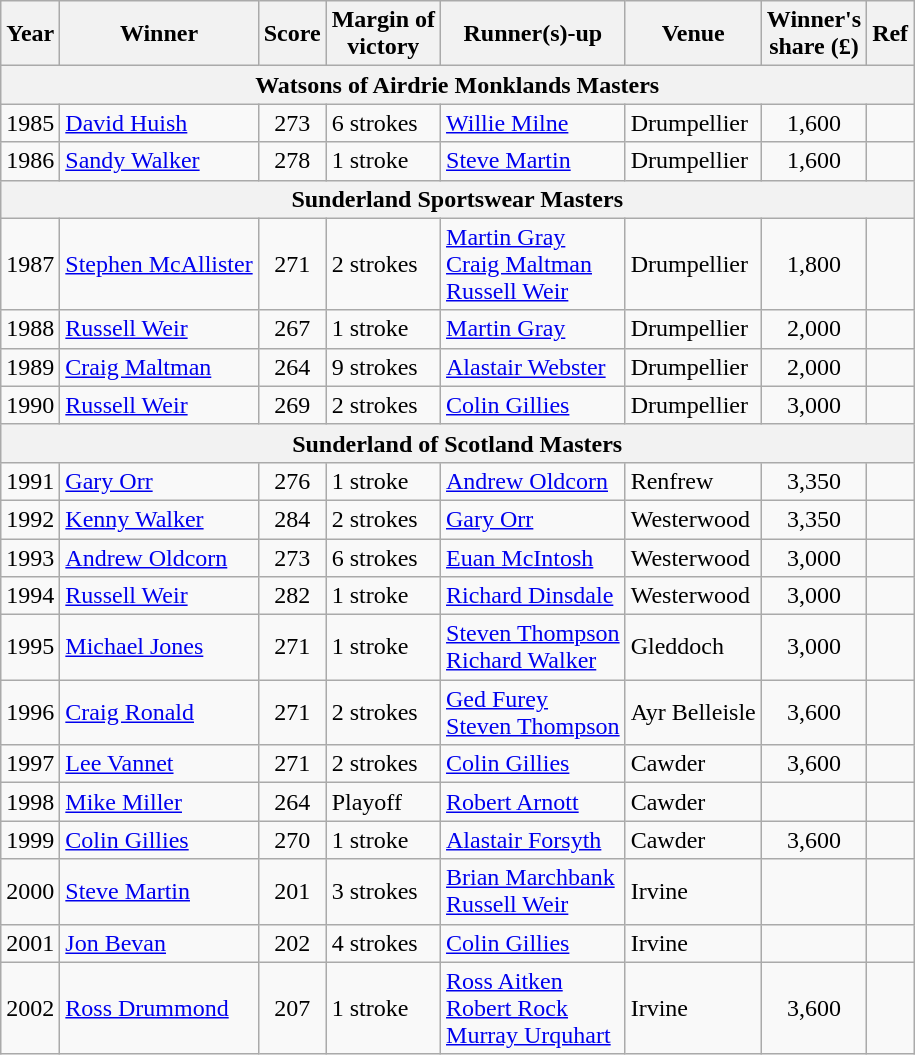<table class="wikitable">
<tr>
<th>Year</th>
<th>Winner</th>
<th>Score</th>
<th>Margin of<br>victory</th>
<th>Runner(s)-up</th>
<th>Venue</th>
<th>Winner's<br>share (£)</th>
<th>Ref</th>
</tr>
<tr>
<th colspan=8>Watsons of Airdrie Monklands Masters</th>
</tr>
<tr>
<td>1985</td>
<td> <a href='#'>David Huish</a></td>
<td align=center>273</td>
<td>6 strokes</td>
<td> <a href='#'>Willie Milne</a></td>
<td>Drumpellier</td>
<td align=center>1,600</td>
<td></td>
</tr>
<tr>
<td>1986</td>
<td> <a href='#'>Sandy Walker</a></td>
<td align=center>278</td>
<td>1 stroke</td>
<td> <a href='#'>Steve Martin</a></td>
<td>Drumpellier</td>
<td align=center>1,600</td>
<td></td>
</tr>
<tr>
<th colspan=8>Sunderland Sportswear Masters</th>
</tr>
<tr>
<td>1987</td>
<td> <a href='#'>Stephen McAllister</a></td>
<td align=center>271</td>
<td>2 strokes</td>
<td> <a href='#'>Martin Gray</a><br> <a href='#'>Craig Maltman</a><br> <a href='#'>Russell Weir</a></td>
<td>Drumpellier</td>
<td align=center>1,800</td>
<td></td>
</tr>
<tr>
<td>1988</td>
<td> <a href='#'>Russell Weir</a></td>
<td align=center>267</td>
<td>1 stroke</td>
<td> <a href='#'>Martin Gray</a></td>
<td>Drumpellier</td>
<td align=center>2,000</td>
<td></td>
</tr>
<tr>
<td>1989</td>
<td> <a href='#'>Craig Maltman</a></td>
<td align=center>264</td>
<td>9 strokes</td>
<td> <a href='#'>Alastair Webster</a></td>
<td>Drumpellier</td>
<td align=center>2,000</td>
<td></td>
</tr>
<tr>
<td>1990</td>
<td> <a href='#'>Russell Weir</a></td>
<td align=center>269</td>
<td>2 strokes</td>
<td> <a href='#'>Colin Gillies</a></td>
<td>Drumpellier</td>
<td align=center>3,000</td>
<td></td>
</tr>
<tr>
<th colspan=8>Sunderland of Scotland Masters</th>
</tr>
<tr>
<td>1991</td>
<td> <a href='#'>Gary Orr</a></td>
<td align=center>276</td>
<td>1 stroke</td>
<td> <a href='#'>Andrew Oldcorn</a></td>
<td>Renfrew</td>
<td align=center>3,350</td>
<td></td>
</tr>
<tr>
<td>1992</td>
<td> <a href='#'>Kenny Walker</a></td>
<td align=center>284</td>
<td>2 strokes</td>
<td> <a href='#'>Gary Orr</a></td>
<td>Westerwood</td>
<td align=center>3,350</td>
<td></td>
</tr>
<tr>
<td>1993</td>
<td> <a href='#'>Andrew Oldcorn</a></td>
<td align=center>273</td>
<td>6 strokes</td>
<td> <a href='#'>Euan McIntosh</a></td>
<td>Westerwood</td>
<td align=center>3,000</td>
<td></td>
</tr>
<tr>
<td>1994</td>
<td> <a href='#'>Russell Weir</a></td>
<td align=center>282</td>
<td>1 stroke</td>
<td> <a href='#'>Richard Dinsdale</a></td>
<td>Westerwood</td>
<td align=center>3,000</td>
<td></td>
</tr>
<tr>
<td>1995</td>
<td> <a href='#'>Michael Jones</a></td>
<td align=center>271</td>
<td>1 stroke</td>
<td> <a href='#'>Steven Thompson</a><br> <a href='#'>Richard Walker</a></td>
<td>Gleddoch</td>
<td align=center>3,000</td>
<td></td>
</tr>
<tr>
<td>1996</td>
<td> <a href='#'>Craig Ronald</a></td>
<td align=center>271</td>
<td>2 strokes</td>
<td> <a href='#'>Ged Furey</a><br> <a href='#'>Steven Thompson</a></td>
<td>Ayr Belleisle</td>
<td align=center>3,600</td>
<td></td>
</tr>
<tr>
<td>1997</td>
<td> <a href='#'>Lee Vannet</a></td>
<td align=center>271</td>
<td>2 strokes</td>
<td> <a href='#'>Colin Gillies</a></td>
<td>Cawder</td>
<td align=center>3,600</td>
<td></td>
</tr>
<tr>
<td>1998</td>
<td> <a href='#'>Mike Miller</a></td>
<td align=center>264</td>
<td>Playoff</td>
<td> <a href='#'>Robert Arnott</a></td>
<td>Cawder</td>
<td align=center></td>
<td></td>
</tr>
<tr>
<td>1999</td>
<td> <a href='#'>Colin Gillies</a></td>
<td align=center>270</td>
<td>1 stroke</td>
<td> <a href='#'>Alastair Forsyth</a></td>
<td>Cawder</td>
<td align=center>3,600</td>
<td></td>
</tr>
<tr>
<td>2000</td>
<td> <a href='#'>Steve Martin</a></td>
<td align=center>201</td>
<td>3 strokes</td>
<td> <a href='#'>Brian Marchbank</a><br> <a href='#'>Russell Weir</a></td>
<td>Irvine</td>
<td align=center></td>
<td></td>
</tr>
<tr>
<td>2001</td>
<td> <a href='#'>Jon Bevan</a></td>
<td align=center>202</td>
<td>4 strokes</td>
<td> <a href='#'>Colin Gillies</a></td>
<td>Irvine</td>
<td align=center></td>
<td></td>
</tr>
<tr>
<td>2002</td>
<td> <a href='#'>Ross Drummond</a></td>
<td align=center>207</td>
<td>1 stroke</td>
<td> <a href='#'>Ross Aitken</a><br> <a href='#'>Robert Rock</a><br> <a href='#'>Murray Urquhart</a></td>
<td>Irvine</td>
<td align=center>3,600</td>
<td></td>
</tr>
</table>
